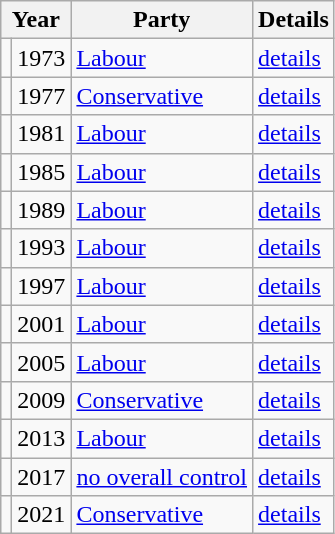<table class=wikitable>
<tr>
<th colspan=2 rowspan=1 align=center valign=top>Year</th>
<th valign=top>Party</th>
<th valign=top>Details</th>
</tr>
<tr>
<td bgcolor=></td>
<td>1973</td>
<td><a href='#'>Labour</a></td>
<td><a href='#'>details</a></td>
</tr>
<tr>
<td bgcolor=></td>
<td>1977</td>
<td><a href='#'>Conservative</a></td>
<td><a href='#'>details</a></td>
</tr>
<tr>
<td bgcolor=></td>
<td>1981</td>
<td><a href='#'>Labour</a></td>
<td><a href='#'>details</a></td>
</tr>
<tr>
<td bgcolor=></td>
<td>1985</td>
<td><a href='#'>Labour</a></td>
<td><a href='#'>details</a></td>
</tr>
<tr>
<td bgcolor=></td>
<td>1989</td>
<td><a href='#'>Labour</a></td>
<td><a href='#'>details</a></td>
</tr>
<tr>
<td bgcolor=></td>
<td>1993</td>
<td><a href='#'>Labour</a></td>
<td><a href='#'>details</a></td>
</tr>
<tr>
<td bgcolor=></td>
<td>1997</td>
<td><a href='#'>Labour</a></td>
<td><a href='#'>details</a></td>
</tr>
<tr>
<td bgcolor=></td>
<td>2001</td>
<td><a href='#'>Labour</a></td>
<td><a href='#'>details</a></td>
</tr>
<tr>
<td bgcolor=></td>
<td>2005</td>
<td><a href='#'>Labour</a></td>
<td><a href='#'>details</a></td>
</tr>
<tr>
<td bgcolor=></td>
<td>2009</td>
<td><a href='#'>Conservative</a></td>
<td><a href='#'>details</a></td>
</tr>
<tr>
<td bgcolor=></td>
<td>2013</td>
<td><a href='#'>Labour</a></td>
<td><a href='#'>details</a></td>
</tr>
<tr>
<td bgcolor=></td>
<td>2017</td>
<td><a href='#'>no overall control</a></td>
<td><a href='#'>details</a></td>
</tr>
<tr>
<td bgcolor=></td>
<td>2021</td>
<td><a href='#'>Conservative</a></td>
<td><a href='#'>details</a></td>
</tr>
</table>
